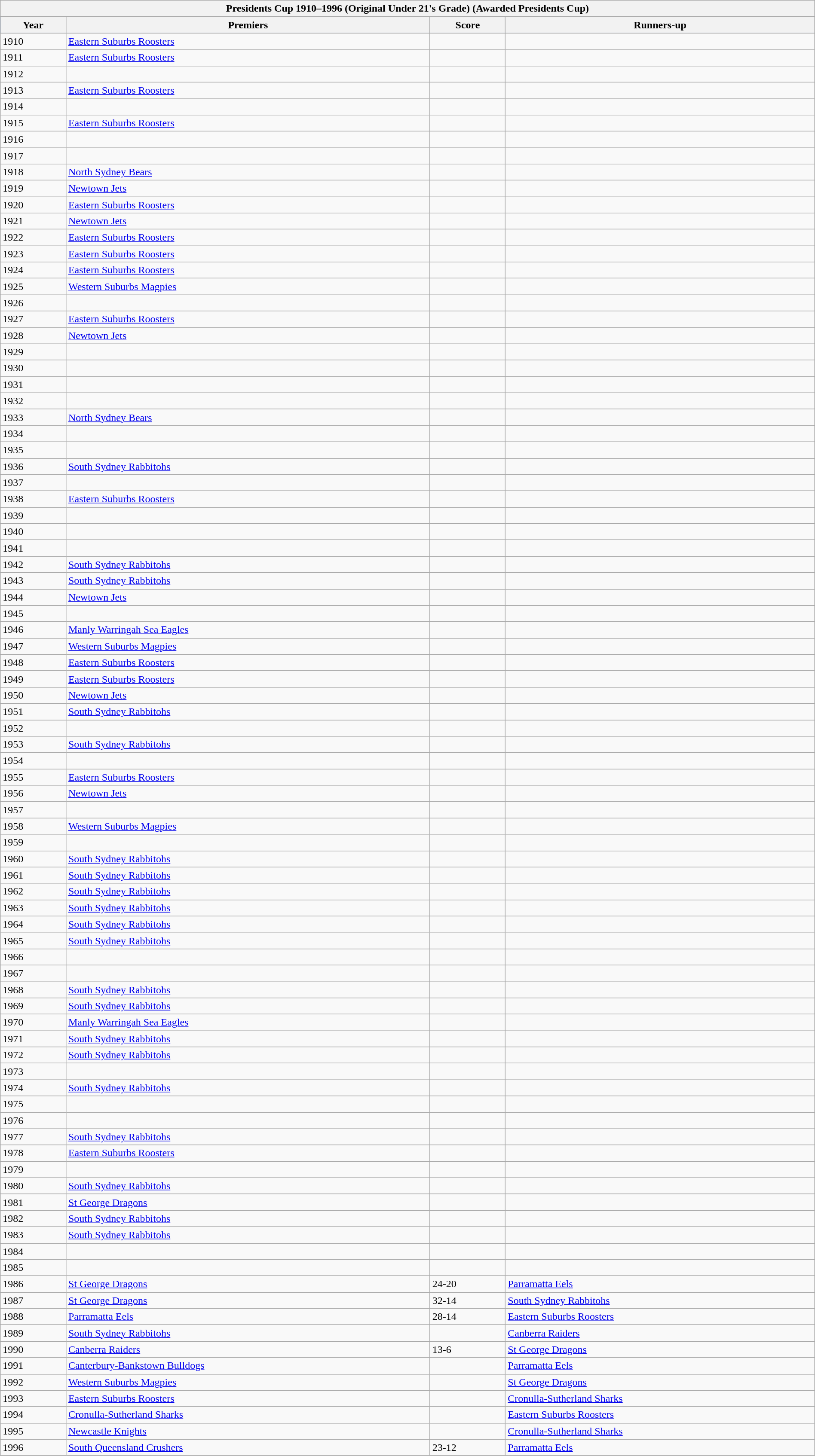<table class="wikitable mw-collapsible mw-collapsed" cellspacing="0" cellpadding="6" border="1" style="border-collapse:collapse; width:100%;">
<tr>
<th colspan="4">Presidents Cup 1910–1996 (Original Under 21's Grade) (Awarded Presidents Cup)</th>
</tr>
<tr style="background:#5ca1ed;">
<th>Year</th>
<th>Premiers</th>
<th>Score</th>
<th>Runners-up</th>
</tr>
<tr>
<td>1910</td>
<td> <a href='#'>Eastern Suburbs Roosters</a></td>
<td></td>
<td></td>
</tr>
<tr>
<td>1911</td>
<td> <a href='#'>Eastern Suburbs Roosters</a></td>
<td></td>
<td></td>
</tr>
<tr>
<td>1912</td>
<td></td>
<td></td>
<td></td>
</tr>
<tr>
<td>1913</td>
<td> <a href='#'>Eastern Suburbs Roosters</a></td>
<td></td>
<td></td>
</tr>
<tr>
<td>1914</td>
<td></td>
<td></td>
<td></td>
</tr>
<tr>
<td>1915</td>
<td> <a href='#'>Eastern Suburbs Roosters</a></td>
<td></td>
<td></td>
</tr>
<tr>
<td>1916</td>
<td></td>
<td></td>
<td></td>
</tr>
<tr>
<td>1917</td>
<td></td>
<td></td>
<td></td>
</tr>
<tr>
<td>1918</td>
<td> <a href='#'>North Sydney Bears</a></td>
<td></td>
<td></td>
</tr>
<tr>
<td>1919</td>
<td> <a href='#'>Newtown Jets</a></td>
<td></td>
<td></td>
</tr>
<tr>
<td>1920</td>
<td> <a href='#'>Eastern Suburbs Roosters</a></td>
<td></td>
<td></td>
</tr>
<tr>
<td>1921</td>
<td> <a href='#'>Newtown Jets</a></td>
<td></td>
<td></td>
</tr>
<tr>
<td>1922</td>
<td> <a href='#'>Eastern Suburbs Roosters</a></td>
<td></td>
<td></td>
</tr>
<tr>
<td>1923</td>
<td> <a href='#'>Eastern Suburbs Roosters</a></td>
<td></td>
<td></td>
</tr>
<tr>
<td>1924</td>
<td> <a href='#'>Eastern Suburbs Roosters</a></td>
<td></td>
<td></td>
</tr>
<tr>
<td>1925</td>
<td> <a href='#'>Western Suburbs Magpies</a></td>
<td></td>
<td></td>
</tr>
<tr>
<td>1926</td>
<td></td>
<td></td>
<td></td>
</tr>
<tr>
<td>1927</td>
<td> <a href='#'>Eastern Suburbs Roosters</a></td>
<td></td>
<td></td>
</tr>
<tr>
<td>1928</td>
<td> <a href='#'>Newtown Jets</a></td>
<td></td>
<td></td>
</tr>
<tr>
<td>1929</td>
<td></td>
<td></td>
<td></td>
</tr>
<tr>
<td>1930</td>
<td></td>
<td></td>
<td></td>
</tr>
<tr>
<td>1931</td>
<td></td>
<td></td>
<td></td>
</tr>
<tr>
<td>1932</td>
<td></td>
<td></td>
<td></td>
</tr>
<tr>
<td>1933</td>
<td> <a href='#'>North Sydney Bears</a></td>
<td></td>
<td></td>
</tr>
<tr>
<td>1934</td>
<td></td>
<td></td>
<td></td>
</tr>
<tr>
<td>1935</td>
<td></td>
<td></td>
<td></td>
</tr>
<tr>
<td>1936</td>
<td> <a href='#'>South Sydney Rabbitohs</a></td>
<td></td>
<td></td>
</tr>
<tr>
<td>1937</td>
<td></td>
<td></td>
<td></td>
</tr>
<tr>
<td>1938</td>
<td> <a href='#'>Eastern Suburbs Roosters</a></td>
<td></td>
<td></td>
</tr>
<tr>
<td>1939</td>
<td></td>
<td></td>
<td></td>
</tr>
<tr>
<td>1940</td>
<td></td>
<td></td>
<td></td>
</tr>
<tr>
<td>1941</td>
<td></td>
<td></td>
<td></td>
</tr>
<tr>
<td>1942</td>
<td> <a href='#'>South Sydney Rabbitohs</a></td>
<td></td>
<td></td>
</tr>
<tr>
<td>1943</td>
<td> <a href='#'>South Sydney Rabbitohs</a></td>
<td></td>
<td></td>
</tr>
<tr>
<td>1944</td>
<td> <a href='#'>Newtown Jets</a></td>
<td></td>
<td></td>
</tr>
<tr>
<td>1945</td>
<td></td>
<td></td>
<td></td>
</tr>
<tr>
<td>1946</td>
<td> <a href='#'>Manly Warringah Sea Eagles</a></td>
<td></td>
<td></td>
</tr>
<tr>
<td>1947</td>
<td> <a href='#'>Western Suburbs Magpies</a></td>
<td></td>
<td></td>
</tr>
<tr>
<td>1948</td>
<td> <a href='#'>Eastern Suburbs Roosters</a></td>
<td></td>
<td></td>
</tr>
<tr>
<td>1949</td>
<td> <a href='#'>Eastern Suburbs Roosters</a></td>
<td></td>
<td></td>
</tr>
<tr>
<td>1950</td>
<td> <a href='#'>Newtown Jets</a></td>
<td></td>
<td></td>
</tr>
<tr>
<td>1951</td>
<td> <a href='#'>South Sydney Rabbitohs</a></td>
<td></td>
<td></td>
</tr>
<tr>
<td>1952</td>
<td></td>
<td></td>
<td></td>
</tr>
<tr>
<td>1953</td>
<td> <a href='#'>South Sydney Rabbitohs</a></td>
<td></td>
<td></td>
</tr>
<tr>
<td>1954</td>
<td></td>
<td></td>
<td></td>
</tr>
<tr>
<td>1955</td>
<td> <a href='#'>Eastern Suburbs Roosters</a></td>
<td></td>
<td></td>
</tr>
<tr>
<td>1956</td>
<td> <a href='#'>Newtown Jets</a></td>
<td></td>
<td></td>
</tr>
<tr>
<td>1957</td>
<td></td>
<td></td>
<td></td>
</tr>
<tr>
<td>1958</td>
<td> <a href='#'>Western Suburbs Magpies</a></td>
<td></td>
<td></td>
</tr>
<tr>
<td>1959</td>
<td></td>
<td></td>
<td></td>
</tr>
<tr>
<td>1960</td>
<td> <a href='#'>South Sydney Rabbitohs</a></td>
<td></td>
<td></td>
</tr>
<tr>
<td>1961</td>
<td> <a href='#'>South Sydney Rabbitohs</a></td>
<td></td>
<td></td>
</tr>
<tr>
<td>1962</td>
<td> <a href='#'>South Sydney Rabbitohs</a></td>
<td></td>
<td></td>
</tr>
<tr>
<td>1963</td>
<td> <a href='#'>South Sydney Rabbitohs</a></td>
<td></td>
<td></td>
</tr>
<tr>
<td>1964</td>
<td> <a href='#'>South Sydney Rabbitohs</a></td>
<td></td>
<td></td>
</tr>
<tr>
<td>1965</td>
<td> <a href='#'>South Sydney Rabbitohs</a></td>
<td></td>
<td></td>
</tr>
<tr>
<td>1966</td>
<td></td>
<td></td>
<td></td>
</tr>
<tr>
<td>1967</td>
<td></td>
<td></td>
<td></td>
</tr>
<tr>
<td>1968</td>
<td> <a href='#'>South Sydney Rabbitohs</a></td>
<td></td>
<td></td>
</tr>
<tr>
<td>1969</td>
<td> <a href='#'>South Sydney Rabbitohs</a></td>
<td></td>
<td></td>
</tr>
<tr>
<td>1970</td>
<td> <a href='#'>Manly Warringah Sea Eagles</a></td>
<td></td>
<td></td>
</tr>
<tr>
<td>1971</td>
<td> <a href='#'>South Sydney Rabbitohs</a></td>
<td></td>
<td></td>
</tr>
<tr>
<td>1972</td>
<td> <a href='#'>South Sydney Rabbitohs</a></td>
<td></td>
<td></td>
</tr>
<tr>
<td>1973</td>
<td></td>
<td></td>
<td></td>
</tr>
<tr>
<td>1974</td>
<td> <a href='#'>South Sydney Rabbitohs</a></td>
<td></td>
<td></td>
</tr>
<tr>
<td>1975</td>
<td></td>
<td></td>
<td></td>
</tr>
<tr>
<td>1976</td>
<td></td>
<td></td>
<td></td>
</tr>
<tr>
<td>1977</td>
<td> <a href='#'>South Sydney Rabbitohs</a></td>
<td></td>
<td></td>
</tr>
<tr>
<td>1978</td>
<td> <a href='#'>Eastern Suburbs Roosters</a></td>
<td></td>
<td></td>
</tr>
<tr>
<td>1979</td>
<td></td>
<td></td>
<td></td>
</tr>
<tr>
<td>1980</td>
<td> <a href='#'>South Sydney Rabbitohs</a></td>
<td></td>
<td></td>
</tr>
<tr>
<td>1981</td>
<td> <a href='#'>St George Dragons</a></td>
<td></td>
<td></td>
</tr>
<tr>
<td>1982</td>
<td> <a href='#'>South Sydney Rabbitohs</a></td>
<td></td>
<td></td>
</tr>
<tr>
<td>1983</td>
<td> <a href='#'>South Sydney Rabbitohs</a></td>
<td></td>
<td></td>
</tr>
<tr>
<td>1984</td>
<td></td>
<td></td>
<td></td>
</tr>
<tr>
<td>1985</td>
<td></td>
<td></td>
<td></td>
</tr>
<tr>
<td>1986</td>
<td> <a href='#'>St George Dragons</a></td>
<td>24-20</td>
<td> <a href='#'>Parramatta Eels</a></td>
</tr>
<tr>
<td>1987</td>
<td> <a href='#'>St George Dragons</a></td>
<td>32-14</td>
<td> <a href='#'>South Sydney Rabbitohs</a></td>
</tr>
<tr>
<td>1988</td>
<td> <a href='#'>Parramatta Eels</a></td>
<td>28-14</td>
<td> <a href='#'>Eastern Suburbs Roosters</a></td>
</tr>
<tr>
<td>1989</td>
<td> <a href='#'>South Sydney Rabbitohs</a></td>
<td></td>
<td> <a href='#'>Canberra Raiders</a></td>
</tr>
<tr>
<td>1990</td>
<td> <a href='#'>Canberra Raiders</a></td>
<td>13-6</td>
<td> <a href='#'>St George Dragons</a></td>
</tr>
<tr>
<td>1991</td>
<td> <a href='#'>Canterbury-Bankstown Bulldogs</a></td>
<td></td>
<td> <a href='#'>Parramatta Eels</a></td>
</tr>
<tr>
<td>1992</td>
<td> <a href='#'>Western Suburbs Magpies</a></td>
<td></td>
<td> <a href='#'>St George Dragons</a></td>
</tr>
<tr>
<td>1993</td>
<td> <a href='#'>Eastern Suburbs Roosters</a></td>
<td></td>
<td> <a href='#'>Cronulla-Sutherland Sharks</a></td>
</tr>
<tr>
<td>1994</td>
<td> <a href='#'>Cronulla-Sutherland Sharks</a></td>
<td></td>
<td> <a href='#'>Eastern Suburbs Roosters</a></td>
</tr>
<tr>
<td>1995</td>
<td> <a href='#'>Newcastle Knights</a></td>
<td></td>
<td> <a href='#'>Cronulla-Sutherland Sharks</a></td>
</tr>
<tr>
<td>1996</td>
<td> <a href='#'>South Queensland Crushers</a></td>
<td>23-12</td>
<td> <a href='#'>Parramatta Eels</a></td>
</tr>
</table>
